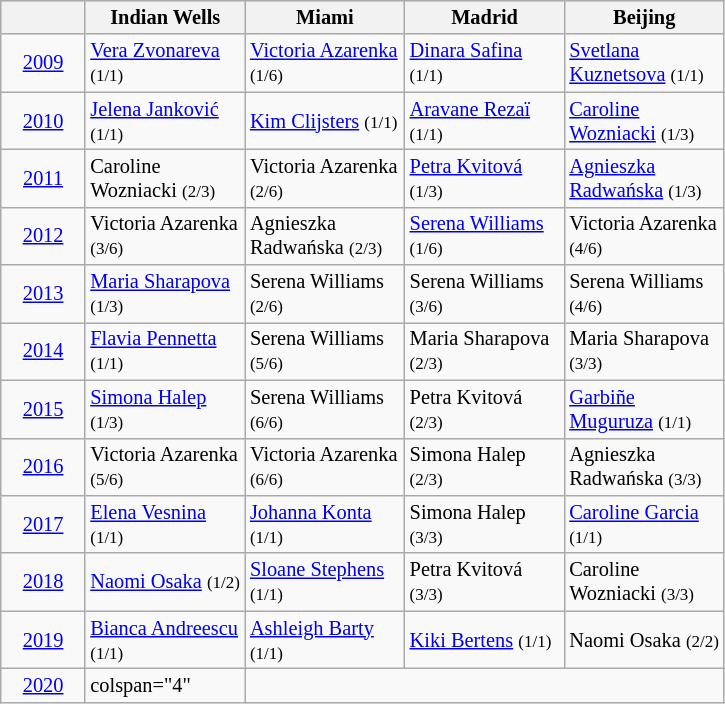<table class="wikitable nowrap" style="font-size: 85%; border: #aaa solid 1px; border-collapse: collapse;">
<tr bgcolor="#ececec">
<th width=50></th>
<th width=100>Indian Wells</th>
<th width=100>Miami</th>
<th width=100>Madrid</th>
<th width=100>Beijing</th>
</tr>
<tr>
<td style="text-align:center;"><a href='#'>2009</a></td>
<td> <a href='#'>Vera Zvonareva</a> <small>(1/1)</small></td>
<td> <a href='#'>Victoria Azarenka</a> <small>(1/6)</small></td>
<td> <a href='#'>Dinara Safina</a> <small>(1/1)</small></td>
<td> <a href='#'>Svetlana Kuznetsova</a> <small>(1/1)</small></td>
</tr>
<tr>
<td style="text-align:center;"><a href='#'>2010</a></td>
<td> <a href='#'>Jelena Janković</a> <small>(1/1)</small></td>
<td> <a href='#'>Kim Clijsters</a> <small>(1/1)</small></td>
<td> <a href='#'>Aravane Rezaï</a> <small>(1/1)</small></td>
<td> <a href='#'>Caroline Wozniacki</a> <small>(1/3)</small></td>
</tr>
<tr>
<td style="text-align:center;"><a href='#'>2011</a></td>
<td> Caroline Wozniacki <small>(2/3)</small></td>
<td> Victoria Azarenka <small>(2/6)</small></td>
<td> <a href='#'>Petra Kvitová</a> <small>(1/3)</small></td>
<td> <a href='#'>Agnieszka Radwańska</a> <small>(1/3)</small></td>
</tr>
<tr>
<td style="text-align:center;"><a href='#'>2012</a></td>
<td> Victoria Azarenka <small>(3/6)</small></td>
<td> Agnieszka Radwańska <small>(2/3)</small></td>
<td> <a href='#'>Serena Williams</a> <small>(1/6)</small></td>
<td> Victoria Azarenka <small>(4/6)</small></td>
</tr>
<tr>
<td style="text-align:center;"><a href='#'>2013</a></td>
<td> <a href='#'>Maria Sharapova</a> <small>(1/3)</small></td>
<td> Serena Williams <small>(2/6)</small></td>
<td> Serena Williams <small>(3/6)</small></td>
<td> Serena Williams <small>(4/6)</small></td>
</tr>
<tr>
<td style="text-align:center;"><a href='#'>2014</a></td>
<td> <a href='#'>Flavia Pennetta</a> <small>(1/1)</small></td>
<td> Serena Williams <small>(5/6)</small></td>
<td> Maria Sharapova <small>(2/3)</small></td>
<td> Maria Sharapova <small>(3/3)</small></td>
</tr>
<tr>
<td style="text-align:center;"><a href='#'>2015</a></td>
<td> <a href='#'>Simona Halep</a> <small>(1/3)</small></td>
<td> Serena Williams <small>(6/6)</small></td>
<td> Petra Kvitová <small>(2/3)</small></td>
<td> <a href='#'>Garbiñe Muguruza</a> <small>(1/1)</small></td>
</tr>
<tr>
<td style="text-align:center;"><a href='#'>2016</a></td>
<td> Victoria Azarenka <small>(5/6)</small></td>
<td> Victoria Azarenka <small>(6/6)</small></td>
<td> Simona Halep <small>(2/3)</small></td>
<td> Agnieszka Radwańska <small>(3/3)</small></td>
</tr>
<tr>
<td style="text-align:center;"><a href='#'>2017</a></td>
<td> <a href='#'>Elena Vesnina</a> <small>(1/1)</small></td>
<td> <a href='#'>Johanna Konta</a> <small>(1/1)</small></td>
<td> Simona Halep <small>(3/3)</small></td>
<td> <a href='#'>Caroline Garcia</a> <small>(1/1)</small></td>
</tr>
<tr>
<td style="text-align:center;"><a href='#'>2018</a></td>
<td> <a href='#'>Naomi Osaka</a> <small>(1/2)</small></td>
<td> <a href='#'>Sloane Stephens</a> <small>(1/1)</small></td>
<td> Petra Kvitová <small>(3/3)</small></td>
<td> Caroline Wozniacki <small>(3/3)</small></td>
</tr>
<tr>
<td style="text-align:center;"><a href='#'>2019</a></td>
<td> <a href='#'>Bianca Andreescu</a> <small>(1/1)</small></td>
<td> <a href='#'>Ashleigh Barty</a> <small>(1/1)</small></td>
<td> <a href='#'>Kiki Bertens</a> <small>(1/1)</small></td>
<td> Naomi Osaka <small>(2/2)</small></td>
</tr>
<tr>
<td style="text-align:center;"><a href='#'>2020</a></td>
<td>colspan="4" </td>
</tr>
</table>
